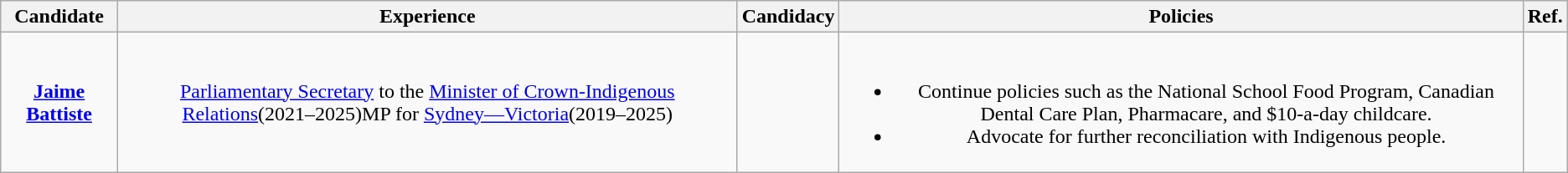<table class="wikitable sortable" style="text-align:center;">
<tr>
<th scope="col">Candidate</th>
<th scope="col" class="unsortable">Experience</th>
<th scope="col">Candidacy</th>
<th scope="col">Policies</th>
<th scope="col">Ref.</th>
</tr>
<tr>
<td scope="row" data-sort-value="Battiste, Jaime"><strong><a href='#'>Jaime Battiste</a></strong></td>
<td><a href='#'>Parliamentary Secretary</a> to the <a href='#'>Minister of Crown-Indigenous Relations</a>(2021–2025)MP for <a href='#'>Sydney—Victoria</a>(2019–2025)</td>
<td><br></td>
<td><br><ul><li>Continue policies such as the National School Food Program, Canadian Dental Care Plan, Pharmacare, and $10-a-day childcare.</li><li>Advocate for further reconciliation with Indigenous people.</li></ul></td>
<td></td>
</tr>
</table>
